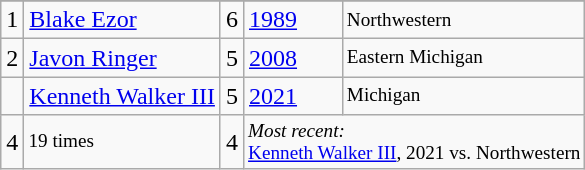<table class="wikitable">
<tr>
</tr>
<tr>
<td>1</td>
<td><a href='#'>Blake Ezor</a></td>
<td>6</td>
<td><a href='#'>1989</a></td>
<td style="font-size:80%;">Northwestern</td>
</tr>
<tr>
<td>2</td>
<td><a href='#'>Javon Ringer</a></td>
<td>5</td>
<td><a href='#'>2008</a></td>
<td style="font-size:80%;">Eastern Michigan</td>
</tr>
<tr>
<td></td>
<td><a href='#'>Kenneth Walker III</a></td>
<td>5</td>
<td><a href='#'>2021</a></td>
<td style="font-size:80%;">Michigan</td>
</tr>
<tr>
<td>4</td>
<td style="font-size:80%;">19 times</td>
<td>4</td>
<td colspan=2 style="font-size:80%;"><em>Most recent:</em><br><a href='#'>Kenneth Walker III</a>, 2021 vs. Northwestern</td>
</tr>
</table>
